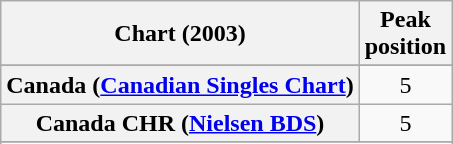<table class="wikitable sortable plainrowheaders" style="text-align:center;">
<tr>
<th scope="col">Chart (2003)</th>
<th scope="col">Peak<br>position</th>
</tr>
<tr>
</tr>
<tr>
</tr>
<tr>
</tr>
<tr>
</tr>
<tr>
</tr>
<tr>
<th scope="row">Canada (<a href='#'>Canadian Singles Chart</a>)</th>
<td>5</td>
</tr>
<tr>
<th scope="row">Canada CHR (<a href='#'>Nielsen BDS</a>)</th>
<td style="text-align:center">5</td>
</tr>
<tr>
</tr>
<tr>
</tr>
<tr>
</tr>
<tr>
</tr>
<tr>
</tr>
<tr>
</tr>
<tr>
</tr>
<tr>
</tr>
<tr>
</tr>
<tr>
</tr>
<tr>
</tr>
<tr>
</tr>
<tr>
</tr>
<tr>
</tr>
<tr>
</tr>
<tr>
</tr>
<tr>
</tr>
<tr>
</tr>
<tr>
</tr>
</table>
